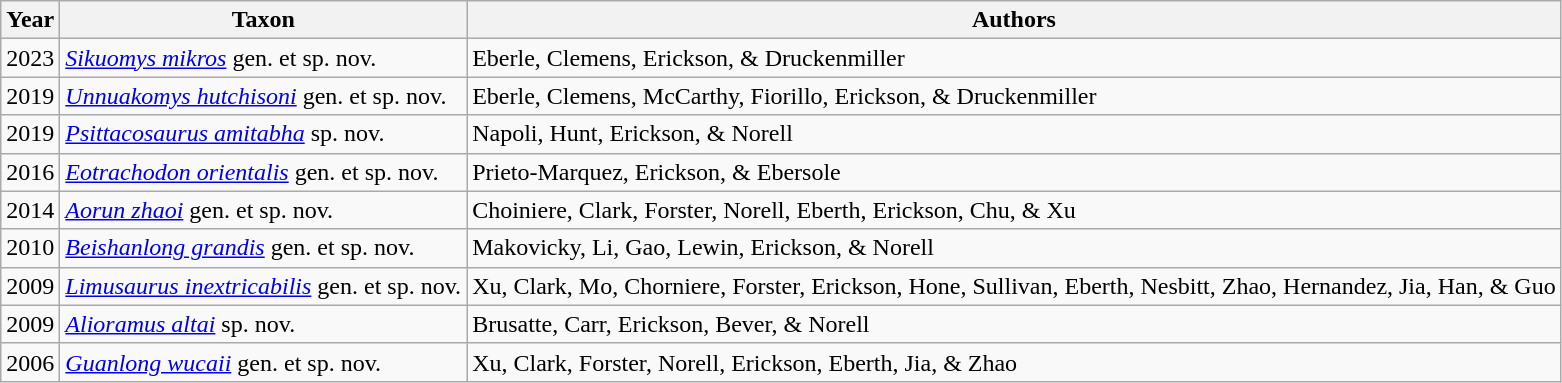<table class="wikitable sortable">
<tr>
<th>Year</th>
<th>Taxon</th>
<th>Authors</th>
</tr>
<tr>
<td>2023</td>
<td><em><a href='#'>Sikuomys mikros</a></em> gen. et sp. nov.</td>
<td>Eberle, Clemens, Erickson, & Druckenmiller</td>
</tr>
<tr>
<td>2019</td>
<td><em><a href='#'>Unnuakomys hutchisoni</a></em> gen. et sp. nov.</td>
<td>Eberle, Clemens, McCarthy, Fiorillo, Erickson, & Druckenmiller</td>
</tr>
<tr>
<td>2019</td>
<td><em><a href='#'>Psittacosaurus amitabha</a></em> sp. nov.</td>
<td>Napoli, Hunt, Erickson, & Norell</td>
</tr>
<tr>
<td>2016</td>
<td><em><a href='#'>Eotrachodon orientalis</a></em> gen. et sp. nov.</td>
<td>Prieto-Marquez, Erickson, & Ebersole</td>
</tr>
<tr>
<td>2014</td>
<td><em><a href='#'>Aorun zhaoi</a></em> gen. et sp. nov.</td>
<td>Choiniere, Clark, Forster, Norell, Eberth, Erickson, Chu, & Xu</td>
</tr>
<tr>
<td>2010</td>
<td><em><a href='#'>Beishanlong grandis</a></em> gen. et sp. nov.</td>
<td>Makovicky, Li, Gao, Lewin, Erickson, & Norell</td>
</tr>
<tr>
<td>2009</td>
<td><em><a href='#'>Limusaurus inextricabilis</a></em> gen. et sp. nov.</td>
<td>Xu, Clark, Mo, Chorniere, Forster, Erickson, Hone, Sullivan, Eberth, Nesbitt, Zhao, Hernandez, Jia, Han, & Guo</td>
</tr>
<tr>
<td>2009</td>
<td><em><a href='#'>Alioramus altai</a></em> sp. nov.</td>
<td>Brusatte, Carr, Erickson, Bever, & Norell</td>
</tr>
<tr>
<td>2006</td>
<td><em><a href='#'>Guanlong wucaii</a></em> gen. et sp. nov.</td>
<td>Xu, Clark, Forster, Norell, Erickson, Eberth, Jia, & Zhao</td>
</tr>
</table>
